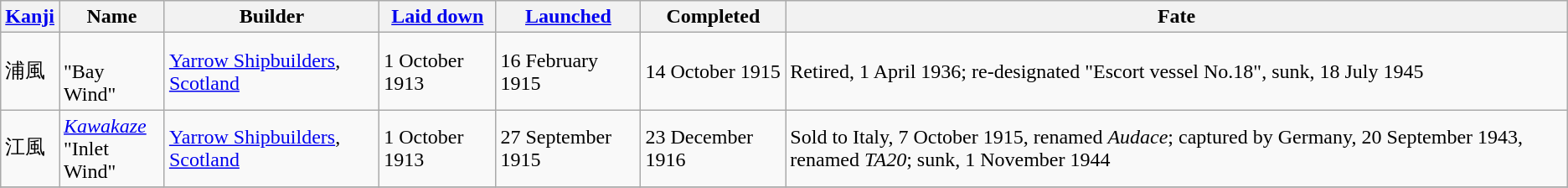<table class="wikitable plainrowheaders">
<tr>
<th scope="col"><a href='#'>Kanji</a></th>
<th scope="col">Name</th>
<th scope="col">Builder</th>
<th scope="col"><a href='#'>Laid down</a></th>
<th scope="col"><a href='#'>Launched</a></th>
<th scope="col">Completed</th>
<th scope="col">Fate</th>
</tr>
<tr>
<td scope="row">浦風</td>
<td><br>"Bay Wind"</td>
<td><a href='#'>Yarrow Shipbuilders</a>, <a href='#'>Scotland</a></td>
<td>1 October 1913</td>
<td>16 February 1915</td>
<td>14 October 1915</td>
<td>Retired, 1 April 1936; re-designated "Escort vessel No.18", sunk, 18 July 1945</td>
</tr>
<tr>
<td scope="row">江風</td>
<td><a href='#'><em>Kawakaze</em></a><br>"Inlet Wind"</td>
<td><a href='#'>Yarrow Shipbuilders</a>, <a href='#'>Scotland</a></td>
<td>1 October 1913</td>
<td>27 September 1915</td>
<td>23 December 1916</td>
<td>Sold to Italy, 7 October 1915, renamed <em>Audace</em>; captured by Germany, 20 September 1943, renamed <em>TA20</em>; sunk, 1 November 1944</td>
</tr>
<tr>
</tr>
</table>
